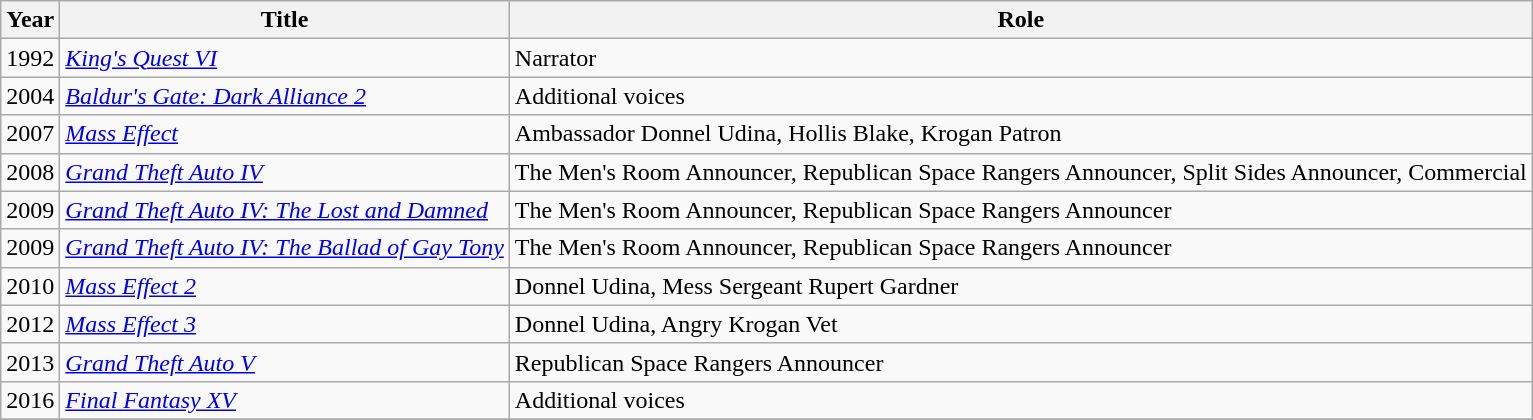<table class="wikitable sortable">
<tr>
<th>Year</th>
<th>Title</th>
<th>Role</th>
</tr>
<tr>
<td>1992</td>
<td><em><a href='#'>King's Quest VI</a></em></td>
<td>Narrator</td>
</tr>
<tr>
<td>2004</td>
<td><em><a href='#'>Baldur's Gate: Dark Alliance 2</a></em></td>
<td>Additional voices</td>
</tr>
<tr>
<td>2007</td>
<td><em><a href='#'>Mass Effect</a></em></td>
<td>Ambassador Donnel Udina, Hollis Blake, Krogan Patron</td>
</tr>
<tr>
<td>2008</td>
<td><em><a href='#'>Grand Theft Auto IV</a></em></td>
<td>The Men's Room Announcer, Republican Space Rangers Announcer, Split Sides Announcer, Commercial</td>
</tr>
<tr>
<td>2009</td>
<td><em><a href='#'>Grand Theft Auto IV: The Lost and Damned</a></em></td>
<td>The Men's Room Announcer, Republican Space Rangers Announcer</td>
</tr>
<tr>
<td>2009</td>
<td><em><a href='#'>Grand Theft Auto IV: The Ballad of Gay Tony</a></em></td>
<td>The Men's Room Announcer, Republican Space Rangers Announcer</td>
</tr>
<tr>
<td>2010</td>
<td><em><a href='#'>Mass Effect 2</a></em></td>
<td>Donnel Udina, Mess Sergeant Rupert Gardner</td>
</tr>
<tr>
<td>2012</td>
<td><em><a href='#'>Mass Effect 3</a></em></td>
<td>Donnel Udina, Angry Krogan Vet</td>
</tr>
<tr>
<td>2013</td>
<td><em><a href='#'>Grand Theft Auto V</a></em></td>
<td>Republican Space Rangers Announcer</td>
</tr>
<tr>
<td>2016</td>
<td><em><a href='#'>Final Fantasy XV</a></em></td>
<td>Additional voices</td>
</tr>
<tr>
</tr>
</table>
